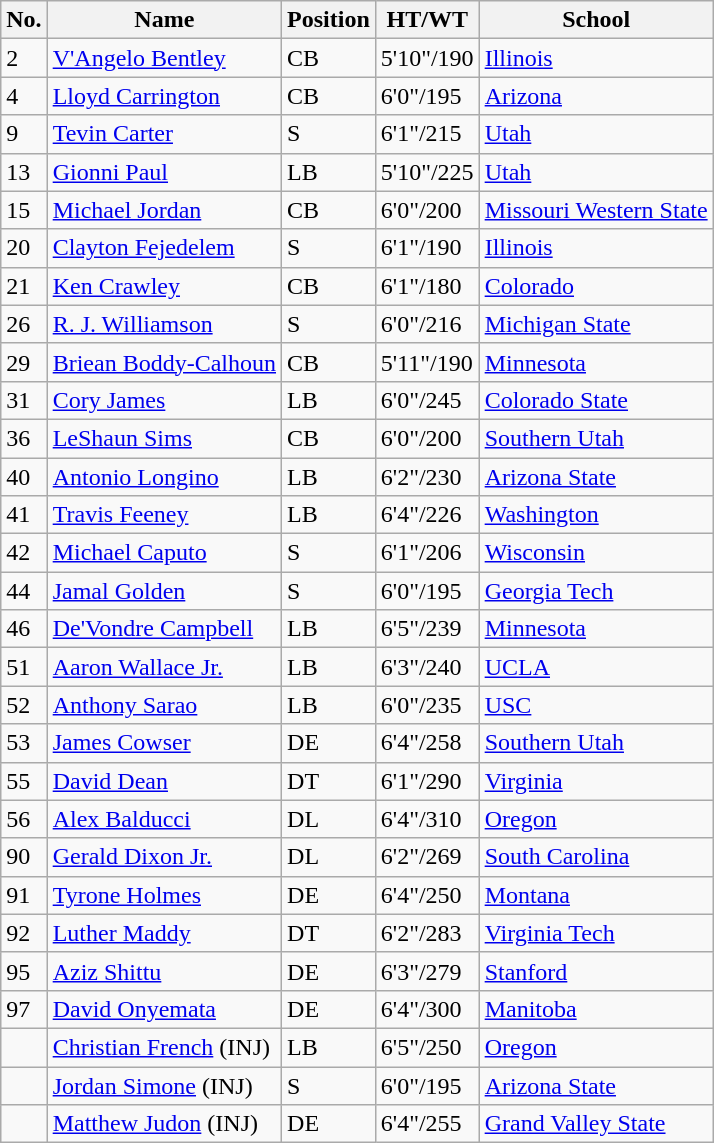<table class="wikitable">
<tr>
<th>No.</th>
<th>Name</th>
<th>Position</th>
<th>HT/WT</th>
<th>School</th>
</tr>
<tr>
<td>2</td>
<td><a href='#'>V'Angelo Bentley</a></td>
<td>CB</td>
<td>5'10"/190</td>
<td><a href='#'>Illinois</a></td>
</tr>
<tr>
<td>4</td>
<td><a href='#'>Lloyd Carrington</a></td>
<td>CB</td>
<td>6'0"/195</td>
<td><a href='#'>Arizona</a></td>
</tr>
<tr>
<td>9</td>
<td><a href='#'>Tevin Carter</a></td>
<td>S</td>
<td>6'1"/215</td>
<td><a href='#'>Utah</a></td>
</tr>
<tr>
<td>13</td>
<td><a href='#'>Gionni Paul</a></td>
<td>LB</td>
<td>5'10"/225</td>
<td><a href='#'>Utah</a></td>
</tr>
<tr>
<td>15</td>
<td><a href='#'>Michael Jordan</a></td>
<td>CB</td>
<td>6'0"/200</td>
<td><a href='#'>Missouri Western State</a></td>
</tr>
<tr>
<td>20</td>
<td><a href='#'>Clayton Fejedelem</a></td>
<td>S</td>
<td>6'1"/190</td>
<td><a href='#'>Illinois</a></td>
</tr>
<tr>
<td>21</td>
<td><a href='#'>Ken Crawley</a></td>
<td>CB</td>
<td>6'1"/180</td>
<td><a href='#'>Colorado</a></td>
</tr>
<tr>
<td>26</td>
<td><a href='#'>R. J. Williamson</a></td>
<td>S</td>
<td>6'0"/216</td>
<td><a href='#'>Michigan State</a></td>
</tr>
<tr>
<td>29</td>
<td><a href='#'>Briean Boddy-Calhoun</a></td>
<td>CB</td>
<td>5'11"/190</td>
<td><a href='#'>Minnesota</a></td>
</tr>
<tr>
<td>31</td>
<td><a href='#'>Cory James</a></td>
<td>LB</td>
<td>6'0"/245</td>
<td><a href='#'>Colorado State</a></td>
</tr>
<tr>
<td>36</td>
<td><a href='#'>LeShaun Sims</a></td>
<td>CB</td>
<td>6'0"/200</td>
<td><a href='#'>Southern Utah</a></td>
</tr>
<tr>
<td>40</td>
<td><a href='#'>Antonio Longino</a></td>
<td>LB</td>
<td>6'2"/230</td>
<td><a href='#'>Arizona State</a></td>
</tr>
<tr>
<td>41</td>
<td><a href='#'>Travis Feeney</a></td>
<td>LB</td>
<td>6'4"/226</td>
<td><a href='#'>Washington</a></td>
</tr>
<tr>
<td>42</td>
<td><a href='#'>Michael Caputo</a></td>
<td>S</td>
<td>6'1"/206</td>
<td><a href='#'>Wisconsin</a></td>
</tr>
<tr>
<td>44</td>
<td><a href='#'>Jamal Golden</a></td>
<td>S</td>
<td>6'0"/195</td>
<td><a href='#'>Georgia Tech</a></td>
</tr>
<tr>
<td>46</td>
<td><a href='#'>De'Vondre Campbell</a></td>
<td>LB</td>
<td>6'5"/239</td>
<td><a href='#'>Minnesota</a></td>
</tr>
<tr>
<td>51</td>
<td><a href='#'>Aaron Wallace Jr.</a></td>
<td>LB</td>
<td>6'3"/240</td>
<td><a href='#'>UCLA</a></td>
</tr>
<tr>
<td>52</td>
<td><a href='#'>Anthony Sarao</a></td>
<td>LB</td>
<td>6'0"/235</td>
<td><a href='#'>USC</a></td>
</tr>
<tr>
<td>53</td>
<td><a href='#'>James Cowser</a></td>
<td>DE</td>
<td>6'4"/258</td>
<td><a href='#'>Southern Utah</a></td>
</tr>
<tr>
<td>55</td>
<td><a href='#'>David Dean</a></td>
<td>DT</td>
<td>6'1"/290</td>
<td><a href='#'>Virginia</a></td>
</tr>
<tr>
<td>56</td>
<td><a href='#'>Alex Balducci</a></td>
<td>DL</td>
<td>6'4"/310</td>
<td><a href='#'>Oregon</a></td>
</tr>
<tr>
<td>90</td>
<td><a href='#'>Gerald Dixon Jr.</a></td>
<td>DL</td>
<td>6'2"/269</td>
<td><a href='#'>South Carolina</a></td>
</tr>
<tr>
<td>91</td>
<td><a href='#'>Tyrone Holmes</a></td>
<td>DE</td>
<td>6'4"/250</td>
<td><a href='#'>Montana</a></td>
</tr>
<tr>
<td>92</td>
<td><a href='#'>Luther Maddy</a></td>
<td>DT</td>
<td>6'2"/283</td>
<td><a href='#'>Virginia Tech</a></td>
</tr>
<tr>
<td>95</td>
<td><a href='#'>Aziz Shittu</a></td>
<td>DE</td>
<td>6'3"/279</td>
<td><a href='#'>Stanford</a></td>
</tr>
<tr>
<td>97</td>
<td><a href='#'>David Onyemata</a></td>
<td>DE</td>
<td>6'4"/300</td>
<td><a href='#'>Manitoba</a></td>
</tr>
<tr>
<td></td>
<td><a href='#'>Christian French</a> (INJ)</td>
<td>LB</td>
<td>6'5"/250</td>
<td><a href='#'>Oregon</a></td>
</tr>
<tr>
<td></td>
<td><a href='#'>Jordan Simone</a> (INJ)</td>
<td>S</td>
<td>6'0"/195</td>
<td><a href='#'>Arizona State</a></td>
</tr>
<tr>
<td></td>
<td><a href='#'>Matthew Judon</a> (INJ)</td>
<td>DE</td>
<td>6'4"/255</td>
<td><a href='#'>Grand Valley State</a></td>
</tr>
</table>
